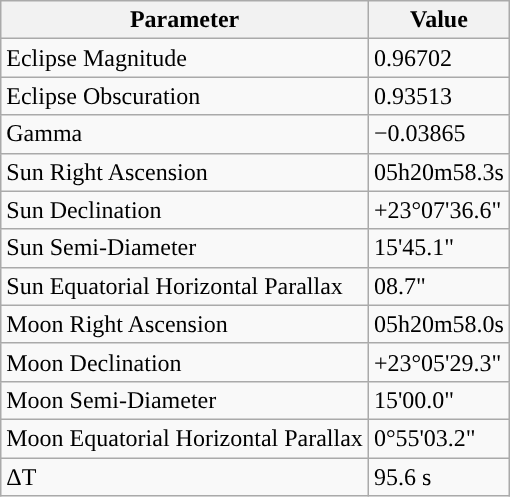<table class="wikitable">
<tr>
<th>Parameter</th>
<th>Value</th>
</tr>
<tr>
<td>Eclipse Magnitude</td>
<td>0.96702</td>
</tr>
<tr>
<td>Eclipse Obscuration</td>
<td>0.93513</td>
</tr>
<tr>
<td>Gamma</td>
<td>−0.03865</td>
</tr>
<tr>
<td>Sun Right Ascension</td>
<td>05h20m58.3s</td>
</tr>
<tr>
<td>Sun Declination</td>
<td>+23°07'36.6"</td>
</tr>
<tr>
<td>Sun Semi-Diameter</td>
<td>15'45.1"</td>
</tr>
<tr>
<td>Sun Equatorial Horizontal Parallax</td>
<td>08.7"</td>
</tr>
<tr>
<td>Moon Right Ascension</td>
<td>05h20m58.0s</td>
</tr>
<tr>
<td>Moon Declination</td>
<td>+23°05'29.3"</td>
</tr>
<tr>
<td>Moon Semi-Diameter</td>
<td>15'00.0"</td>
</tr>
<tr>
<td>Moon Equatorial Horizontal Parallax</td>
<td>0°55'03.2"</td>
</tr>
<tr>
<td>ΔT</td>
<td>95.6 s</td>
</tr>
</table>
